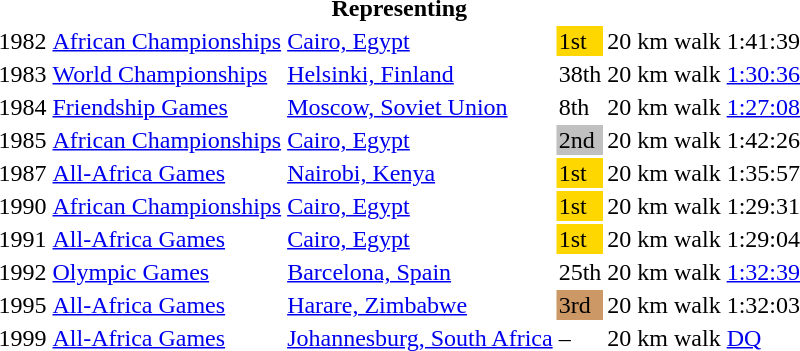<table>
<tr>
<th colspan="6">Representing </th>
</tr>
<tr>
<td>1982</td>
<td><a href='#'>African Championships</a></td>
<td><a href='#'>Cairo, Egypt</a></td>
<td bgcolor=gold>1st</td>
<td>20 km walk</td>
<td>1:41:39</td>
</tr>
<tr>
<td>1983</td>
<td><a href='#'>World Championships</a></td>
<td><a href='#'>Helsinki, Finland</a></td>
<td>38th</td>
<td>20 km walk</td>
<td><a href='#'>1:30:36</a></td>
</tr>
<tr>
<td>1984</td>
<td><a href='#'>Friendship Games</a></td>
<td><a href='#'>Moscow, Soviet Union</a></td>
<td>8th</td>
<td>20 km walk</td>
<td><a href='#'>1:27:08</a></td>
</tr>
<tr>
<td>1985</td>
<td><a href='#'>African Championships</a></td>
<td><a href='#'>Cairo, Egypt</a></td>
<td bgcolor=silver>2nd</td>
<td>20 km walk</td>
<td>1:42:26</td>
</tr>
<tr>
<td>1987</td>
<td><a href='#'>All-Africa Games</a></td>
<td><a href='#'>Nairobi, Kenya</a></td>
<td bgcolor=gold>1st</td>
<td>20 km walk</td>
<td>1:35:57</td>
</tr>
<tr>
<td>1990</td>
<td><a href='#'>African Championships</a></td>
<td><a href='#'>Cairo, Egypt</a></td>
<td bgcolor=gold>1st</td>
<td>20 km walk</td>
<td>1:29:31</td>
</tr>
<tr>
<td>1991</td>
<td><a href='#'>All-Africa Games</a></td>
<td><a href='#'>Cairo, Egypt</a></td>
<td bgcolor=gold>1st</td>
<td>20 km walk</td>
<td>1:29:04</td>
</tr>
<tr>
<td>1992</td>
<td><a href='#'>Olympic Games</a></td>
<td><a href='#'>Barcelona, Spain</a></td>
<td>25th</td>
<td>20 km walk</td>
<td><a href='#'>1:32:39</a></td>
</tr>
<tr>
<td>1995</td>
<td><a href='#'>All-Africa Games</a></td>
<td><a href='#'>Harare, Zimbabwe</a></td>
<td bgcolor=cc9966>3rd</td>
<td>20 km walk</td>
<td>1:32:03</td>
</tr>
<tr>
<td>1999</td>
<td><a href='#'>All-Africa Games</a></td>
<td><a href='#'>Johannesburg, South Africa</a></td>
<td>–</td>
<td>20 km walk</td>
<td><a href='#'>DQ</a></td>
</tr>
</table>
